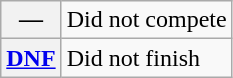<table class="wikitable">
<tr>
<th scope="row">—</th>
<td>Did not compete</td>
</tr>
<tr>
<th scope="row"><a href='#'>DNF</a></th>
<td>Did not finish</td>
</tr>
</table>
